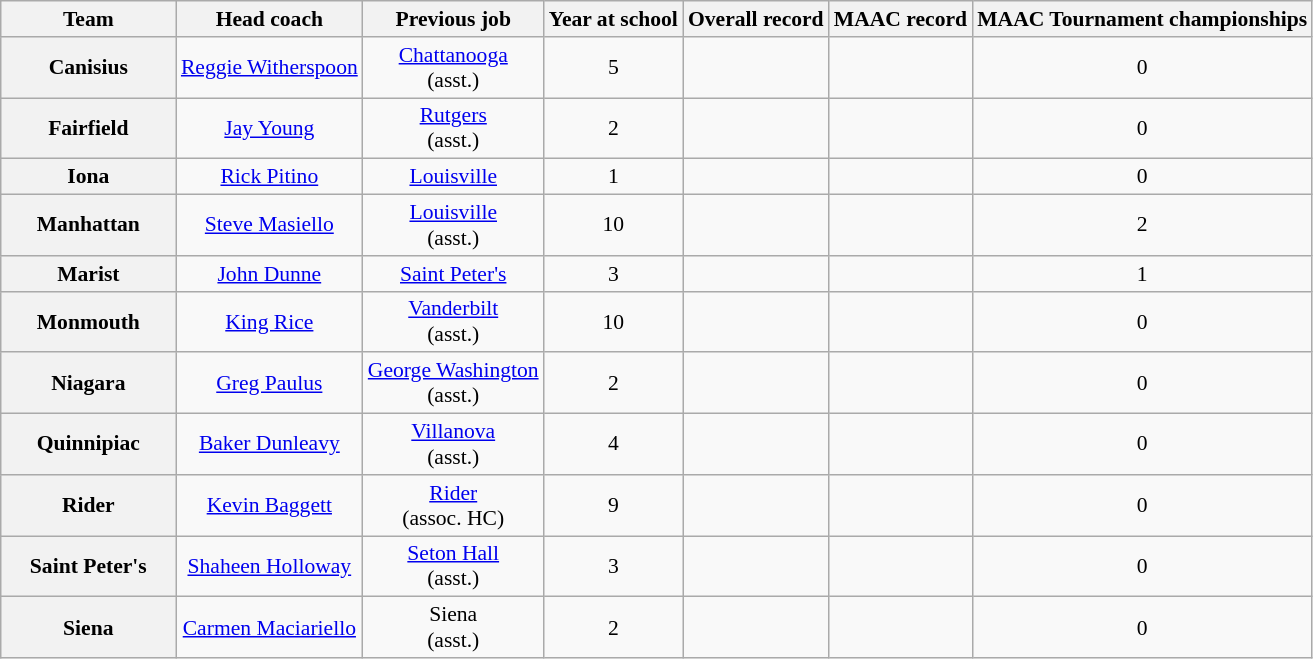<table class="wikitable sortable" style="text-align: center;font-size:90%;">
<tr>
<th width="110">Team</th>
<th>Head coach</th>
<th>Previous job</th>
<th>Year at school</th>
<th>Overall record</th>
<th>MAAC record</th>
<th>MAAC Tournament championships</th>
</tr>
<tr>
<th style=>Canisius</th>
<td><a href='#'>Reggie Witherspoon</a></td>
<td><a href='#'>Chattanooga</a><br>(asst.)</td>
<td>5</td>
<td></td>
<td></td>
<td>0</td>
</tr>
<tr>
<th style=>Fairfield</th>
<td><a href='#'>Jay Young</a></td>
<td><a href='#'>Rutgers</a><br>(asst.)</td>
<td>2</td>
<td></td>
<td></td>
<td>0</td>
</tr>
<tr>
<th style=>Iona</th>
<td><a href='#'>Rick Pitino</a></td>
<td><a href='#'>Louisville</a></td>
<td>1</td>
<td></td>
<td></td>
<td>0</td>
</tr>
<tr>
<th style=>Manhattan</th>
<td><a href='#'>Steve Masiello</a></td>
<td><a href='#'>Louisville</a><br>(asst.)</td>
<td>10</td>
<td></td>
<td></td>
<td>2</td>
</tr>
<tr>
<th style=>Marist</th>
<td><a href='#'>John Dunne</a></td>
<td><a href='#'>Saint Peter's</a></td>
<td>3</td>
<td></td>
<td></td>
<td>1</td>
</tr>
<tr>
<th style=>Monmouth</th>
<td><a href='#'>King Rice</a></td>
<td><a href='#'>Vanderbilt</a><br>(asst.)</td>
<td>10</td>
<td></td>
<td></td>
<td>0</td>
</tr>
<tr>
<th style=>Niagara</th>
<td><a href='#'>Greg Paulus</a></td>
<td><a href='#'>George Washington</a><br>(asst.)</td>
<td>2</td>
<td></td>
<td></td>
<td>0</td>
</tr>
<tr>
<th style=>Quinnipiac</th>
<td><a href='#'>Baker Dunleavy</a></td>
<td><a href='#'>Villanova</a><br>(asst.)</td>
<td>4</td>
<td></td>
<td></td>
<td>0</td>
</tr>
<tr>
<th style=>Rider</th>
<td><a href='#'>Kevin Baggett</a></td>
<td><a href='#'>Rider</a><br>(assoc. HC)</td>
<td>9</td>
<td></td>
<td></td>
<td>0</td>
</tr>
<tr>
<th style=>Saint Peter's</th>
<td><a href='#'>Shaheen Holloway</a></td>
<td><a href='#'>Seton Hall</a><br>(asst.)</td>
<td>3</td>
<td></td>
<td></td>
<td>0</td>
</tr>
<tr>
<th style=>Siena</th>
<td><a href='#'>Carmen Maciariello</a></td>
<td>Siena<br>(asst.)</td>
<td>2</td>
<td></td>
<td></td>
<td>0</td>
</tr>
</table>
